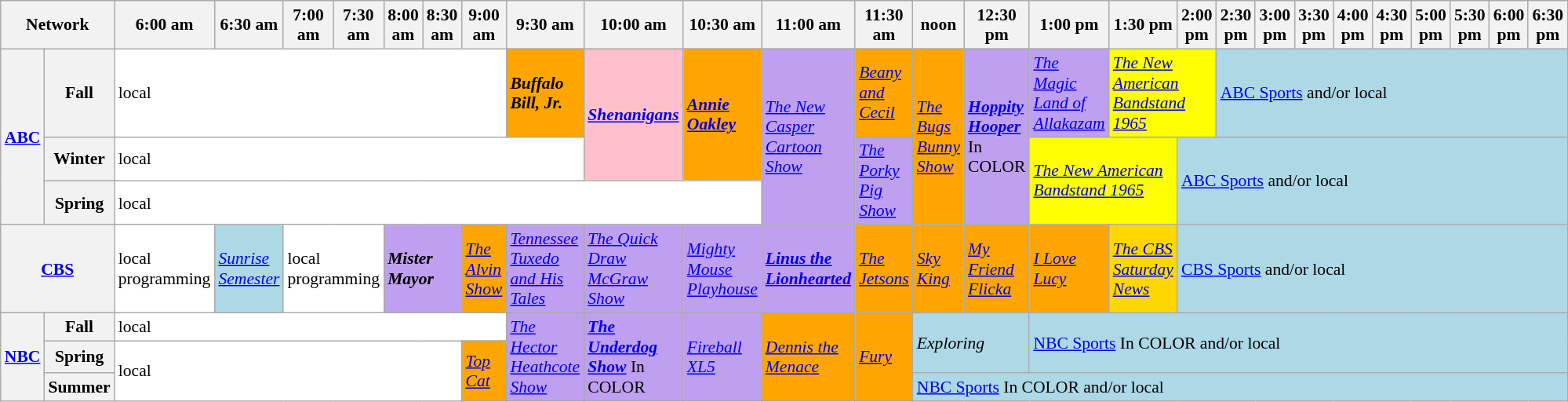<table class=wikitable style="font-size:90%">
<tr>
<th width="1.5%" bgcolor="#C0C0C0" colspan="2">Network</th>
<th width="13%" bgcolor="#C0C0C0">6:00 am</th>
<th width="14%" bgcolor="#C0C0C0">6:30 am</th>
<th width="13%" bgcolor="#C0C0C0">7:00 am</th>
<th width="14%" bgcolor="#C0C0C0">7:30 am</th>
<th width="13%" bgcolor="#C0C0C0">8:00 am</th>
<th width="14%" bgcolor="#C0C0C0">8:30 am</th>
<th width="13%" bgcolor="#C0C0C0">9:00 am</th>
<th width="14%" bgcolor="#C0C0C0">9:30 am</th>
<th width="13%" bgcolor="#C0C0C0">10:00 am</th>
<th width="14%" bgcolor="#C0C0C0">10:30 am</th>
<th width="13%" bgcolor="#C0C0C0">11:00 am</th>
<th width="14%" bgcolor="#C0C0C0">11:30 am</th>
<th width="13%" bgcolor="#C0C0C0">noon</th>
<th width="14%" bgcolor="#C0C0C0">12:30 pm</th>
<th width="13%" bgcolor="#C0C0C0">1:00 pm</th>
<th width="14%" bgcolor="#C0C0C0">1:30 pm</th>
<th width="13%" bgcolor="#C0C0C0">2:00 pm</th>
<th width="14%" bgcolor="#C0C0C0">2:30 pm</th>
<th width="13%" bgcolor="#C0C0C0">3:00 pm</th>
<th width="14%" bgcolor="#C0C0C0">3:30 pm</th>
<th width="13%" bgcolor="#C0C0C0">4:00 pm</th>
<th width="14%" bgcolor="#C0C0C0">4:30 pm</th>
<th width=13% bgcolor=#C0C0C0>5:00 pm</th>
<th width=14% bgcolor=#C0C0C0>5:30 pm</th>
<th width=13% bgcolor=#C0C0C0>6:00 pm</th>
<th width=14% bgcolor=#C0C0C0>6:30 pm</th>
</tr>
<tr>
<th bgcolor="#C0C0C0" rowspan=3><a href='#'>ABC</a></th>
<th bgcolor=#C0C0C0>Fall</th>
<td bgcolor="white" colspan="7">local</td>
<td bgcolor="orange"><strong><em>Buffalo Bill, Jr.</em></strong> </td>
<td bgcolor="pink" rowspan=2><strong><em><a href='#'>Shenanigans</a></em></strong></td>
<td bgcolor="orange" rowspan=2><strong><em><a href='#'>Annie Oakley</a></em></strong> </td>
<td bgcolor="bf9fef" rowspan=3><em><a href='#'>The New Casper Cartoon Show</a></em> </td>
<td bgcolor="orange"><em><a href='#'>Beany and Cecil</a></em> </td>
<td bgcolor="orange" rowspan=3><em><a href='#'>The Bugs Bunny Show</a></em> </td>
<td bgcolor="bf9fef" rowspan=3><strong><em><a href='#'>Hoppity Hooper</a></em></strong> In <span>C</span><span>O</span><span>L</span><span>O</span><span>R</span></td>
<td bgcolor="bf9fef"><em><a href='#'>The Magic Land of Allakazam</a></em></td>
<td bgcolor="yellow" colspan=2><em><a href='#'>The New American Bandstand 1965</a></em></td>
<td bgcolor="lightblue" colspan="9"><a href='#'>ABC Sports</a> and/or local</td>
</tr>
<tr>
<th bgcolor=#C0C0C0>Winter</th>
<td colspan="8" bgcolor="white">local</td>
<td bgcolor="bf9fef" rowspan=2><em><a href='#'>The Porky Pig Show</a></em></td>
<td bgcolor=yellow colspan=2 rowspan=2><em><a href='#'>The New American Bandstand 1965</a></em></td>
<td bgcolor="lightblue" colspan="10" rowspan=2><a href='#'>ABC Sports</a> and/or local</td>
</tr>
<tr>
<th bgcolor=#C0C0C0>Spring</th>
<td colspan="10" bgcolor="white">local</td>
</tr>
<tr>
<th bgcolor="#C0C0C0" colspan=2><a href='#'>CBS</a></th>
<td bgcolor="white">local programming</td>
<td bgcolor="lightblue"><em><a href='#'>Sunrise Semester</a></em></td>
<td bgcolor="white" colspan="2">local programming</td>
<td bgcolor="bf9fef" colspan="2"><strong><em>Mister Mayor</em></strong></td>
<td bgcolor="orange" colspan="1"><em><a href='#'>The Alvin Show</a></em> </td>
<td bgcolor="bf9fef"><em><a href='#'>Tennessee Tuxedo and His Tales</a></em></td>
<td bgcolor="bf9fef"><em><a href='#'>The Quick Draw McGraw Show</a></em> </td>
<td bgcolor="bf9fef"><em><a href='#'>Mighty Mouse Playhouse</a></em></td>
<td bgcolor="bf9fef"><strong><em><a href='#'>Linus the Lionhearted</a></em></strong></td>
<td bgcolor="orange"><em><a href='#'>The Jetsons</a></em> </td>
<td bgcolor="orange"><em><a href='#'>Sky King</a></em> </td>
<td bgcolor="orange"><em><a href='#'>My Friend Flicka</a></em> </td>
<td bgcolor="orange"><em><a href='#'>I Love Lucy</a></em> </td>
<td bgcolor="gold"><em><a href='#'>The CBS Saturday News</a></em></td>
<td bgcolor="lightblue" colspan=10><a href='#'>CBS Sports</a> and/or local</td>
</tr>
<tr>
<th bgcolor="#C0C0C0" rowspan=3><a href='#'>NBC</a></th>
<th bgcolor=#C0C0C0>Fall</th>
<td bgcolor="white" colspan="7">local</td>
<td bgcolor="bf9fef" rowspan="3"><em><a href='#'>The Hector Heathcote Show</a></em></td>
<td bgcolor="bf9fef" rowspan=3><strong><em><a href='#'>The Underdog Show</a></em></strong> In <span>C</span><span>O</span><span>L</span><span>O</span><span>R</span></td>
<td bgcolor="bf9fef" rowspan=3><em><a href='#'>Fireball XL5</a></em></td>
<td bgcolor="orange" rowspan=3><em><a href='#'>Dennis the Menace</a></em> </td>
<td bgcolor="orange" rowspan=3><em><a href='#'>Fury</a></em> </td>
<td bgcolor="lightblue" colspan=2 rowspan=2><em>Exploring</em></td>
<td bgcolor="lightblue" colspan=12 rowspan=2><a href='#'>NBC Sports</a> In <span>C</span><span>O</span><span>L</span><span>O</span><span>R</span> and/or local</td>
</tr>
<tr>
<th bgcolor=#C0C0C0>Spring</th>
<td bgcolor=white colspan=6 rowspan=2>local</td>
<td bgcolor=orange rowspan=2><em><a href='#'>Top Cat</a></em> </td>
</tr>
<tr>
<th bgcolor=#C0C0C0>Summer</th>
<td bgcolor="lightblue" colspan=14 rowspan=2><a href='#'>NBC Sports</a> In <span>C</span><span>O</span><span>L</span><span>O</span><span>R</span> and/or local</td>
</tr>
</table>
